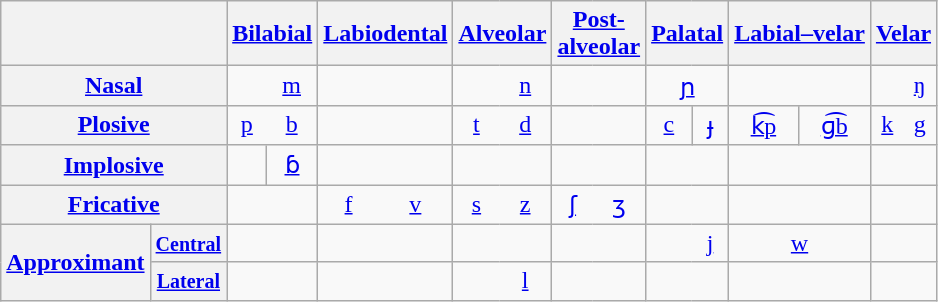<table class="wikitable" style="text-align: center">
<tr>
<th colspan="2"></th>
<th colspan="2"><a href='#'>Bilabial</a></th>
<th colspan="2"><a href='#'>Labiodental</a></th>
<th colspan="2"><a href='#'>Alveolar</a></th>
<th colspan="2"><a href='#'>Post-</a><br><a href='#'>alveolar</a></th>
<th colspan="2"><a href='#'>Palatal</a></th>
<th colspan="2"><a href='#'>Labial–velar</a></th>
<th colspan="2"><a href='#'>Velar</a></th>
</tr>
<tr>
<th colspan="2"><a href='#'>Nasal</a></th>
<td style="border-right: 0;"></td>
<td style="border-left: 0;"><a href='#'>m</a></td>
<td colspan="2"></td>
<td style="border-right: 0;"></td>
<td style="border-left: 0;"><a href='#'>n</a></td>
<td colspan="2"></td>
<td colspan="2"><a href='#'>ɲ</a></td>
<td colspan="2"></td>
<td style="border-right: 0;"></td>
<td style="border-left: 0;"><a href='#'>ŋ</a></td>
</tr>
<tr>
<th colspan="2"><a href='#'>Plosive</a></th>
<td style="border-right: 0;"><a href='#'>p</a></td>
<td style="border-left: 0;"><a href='#'>b</a></td>
<td colspan="2"></td>
<td style="border-right: 0;"><a href='#'>t</a></td>
<td style="border-left: 0;"><a href='#'>d</a></td>
<td style="border-right: 0;"></td>
<td style="border-left: 0;"></td>
<td><a href='#'>c</a></td>
<td><a href='#'>ɟ</a></td>
<td><a href='#'>k͡p</a></td>
<td><a href='#'>ɡ͡b</a></td>
<td style="border-right: 0;"><a href='#'>k</a></td>
<td style="border-left: 0;"><a href='#'>g</a></td>
</tr>
<tr>
<th colspan="2"><a href='#'>Implosive</a></th>
<td></td>
<td><a href='#'>ɓ</a></td>
<td colspan="2"></td>
<td colspan="2"></td>
<td colspan="2"></td>
<td colspan="2"></td>
<td colspan="2"></td>
<td colspan="2"></td>
</tr>
<tr>
<th colspan="2"><a href='#'>Fricative</a></th>
<td colspan="2"></td>
<td style="border-right: 0;"><a href='#'>f</a></td>
<td style="border-left: 0;"><a href='#'>v</a></td>
<td style="border-right: 0;"><a href='#'>s</a></td>
<td style="border-left: 0;"><a href='#'>z</a></td>
<td style="border-right: 0;"><a href='#'>ʃ</a></td>
<td style="border-left: 0;"><a href='#'>ʒ</a></td>
<td colspan="2"></td>
<td colspan="2"></td>
<td style="border-right: 0;"></td>
<td style="border-left: 0;"></td>
</tr>
<tr>
<th rowspan="2"><a href='#'>Approximant</a></th>
<th><small><a href='#'>Central</a></small></th>
<td colspan="2"></td>
<td colspan="2"></td>
<td colspan="2"></td>
<td style="border-right: 0;"></td>
<td style="border-left: 0;"></td>
<td style="border-right: 0;"></td>
<td style="border-left: 0;"><a href='#'>j</a></td>
<td colspan="2"><a href='#'>w</a></td>
<td style="border-right: 0;"></td>
<td style="border-left: 0;"></td>
</tr>
<tr>
<th><small><a href='#'>Lateral</a></small></th>
<td colspan="2"></td>
<td colspan="2"></td>
<td style="border-right: 0;"></td>
<td style="border-left: 0;"><a href='#'>l</a></td>
<td colspan="2"></td>
<td colspan="2"></td>
<td colspan="2"></td>
<td colspan="2"></td>
</tr>
</table>
